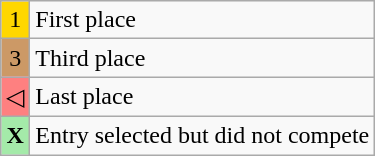<table class="wikitable">
<tr>
<td style="background-color:#FFD700; text-align:center;">1</td>
<td>First place</td>
</tr>
<tr>
<td style="background-color:#C96; text-align:center;">3</td>
<td>Third place</td>
</tr>
<tr>
<td style="background-color:#FE8080; text-align:center;">◁</td>
<td>Last place</td>
</tr>
<tr>
<td style="background-color:#A4EAA9; text-align:center;"><strong>X</strong></td>
<td>Entry selected but did not compete<br></td>
</tr>
</table>
